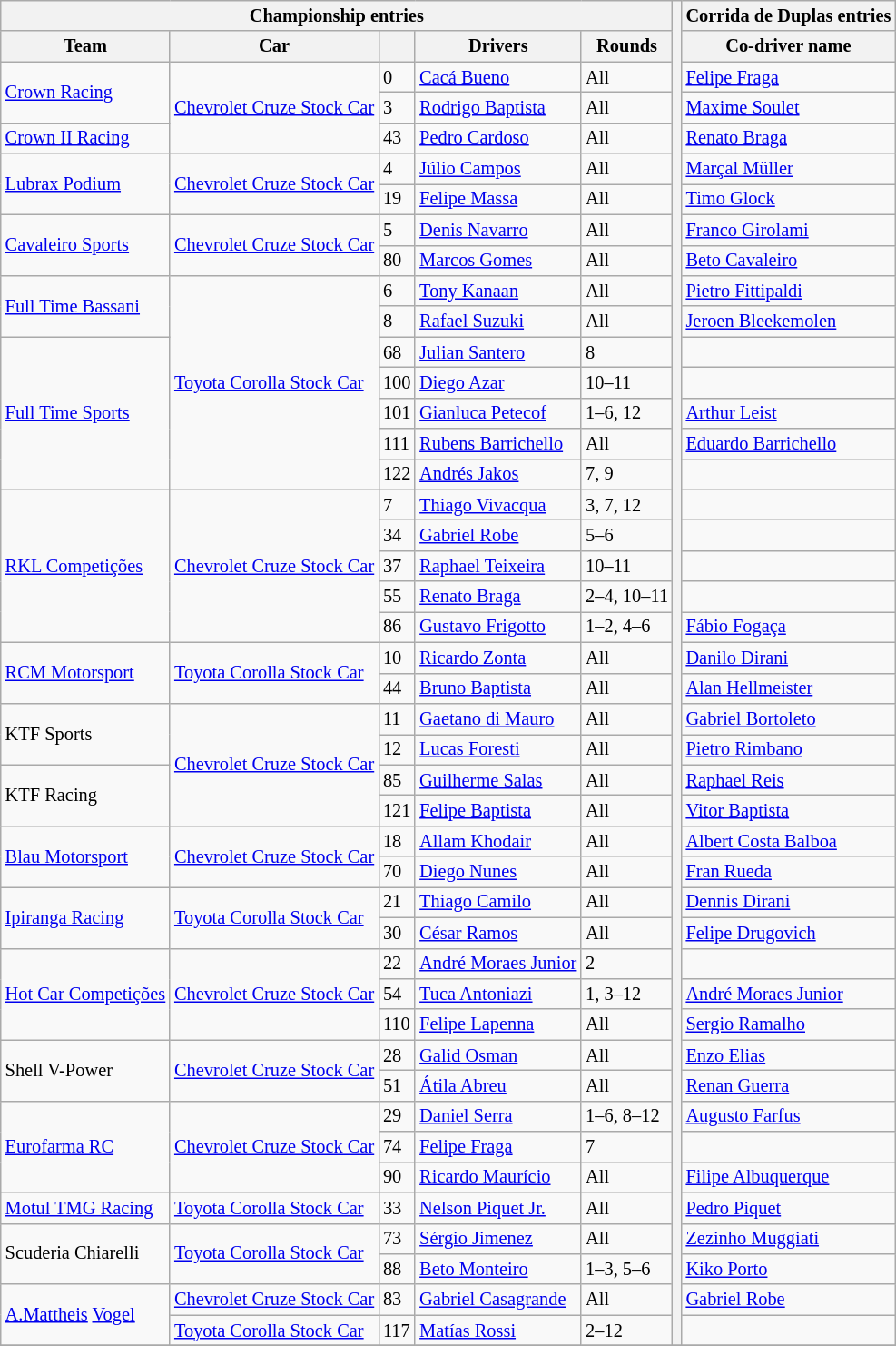<table class="wikitable" style="font-size: 85%">
<tr>
<th colspan="5">Championship entries</th>
<th rowspan="44"></th>
<th>Corrida de Duplas entries</th>
</tr>
<tr>
<th>Team</th>
<th>Car</th>
<th></th>
<th>Drivers</th>
<th>Rounds</th>
<th>Co-driver name</th>
</tr>
<tr>
<td rowspan=2><a href='#'>Crown Racing</a></td>
<td rowspan=3><a href='#'>Chevrolet Cruze Stock Car</a></td>
<td>0</td>
<td> <a href='#'>Cacá Bueno</a></td>
<td>All</td>
<td> <a href='#'>Felipe Fraga</a></td>
</tr>
<tr>
<td>3</td>
<td> <a href='#'>Rodrigo Baptista</a></td>
<td>All</td>
<td> <a href='#'>Maxime Soulet</a></td>
</tr>
<tr>
<td><a href='#'>Crown II Racing</a></td>
<td>43</td>
<td> <a href='#'>Pedro Cardoso</a></td>
<td>All</td>
<td> <a href='#'>Renato Braga</a></td>
</tr>
<tr>
<td rowspan=2><a href='#'>Lubrax Podium</a></td>
<td rowspan=2><a href='#'>Chevrolet Cruze Stock Car</a></td>
<td>4</td>
<td> <a href='#'>Júlio Campos</a></td>
<td>All</td>
<td> <a href='#'>Marçal Müller</a></td>
</tr>
<tr>
<td>19</td>
<td> <a href='#'>Felipe Massa</a></td>
<td>All</td>
<td> <a href='#'>Timo Glock</a></td>
</tr>
<tr>
<td rowspan=2><a href='#'>Cavaleiro Sports</a></td>
<td rowspan=2><a href='#'>Chevrolet Cruze Stock Car</a></td>
<td>5</td>
<td> <a href='#'>Denis Navarro</a></td>
<td>All</td>
<td> <a href='#'>Franco Girolami</a></td>
</tr>
<tr>
<td>80</td>
<td> <a href='#'>Marcos Gomes</a></td>
<td>All</td>
<td> <a href='#'>Beto Cavaleiro</a></td>
</tr>
<tr>
<td rowspan="2"><a href='#'>Full Time Bassani</a></td>
<td rowspan="7"><a href='#'>Toyota Corolla Stock Car</a></td>
<td>6</td>
<td> <a href='#'>Tony Kanaan</a></td>
<td>All</td>
<td> <a href='#'>Pietro Fittipaldi</a></td>
</tr>
<tr>
<td>8</td>
<td> <a href='#'>Rafael Suzuki</a></td>
<td>All</td>
<td> <a href='#'>Jeroen Bleekemolen</a></td>
</tr>
<tr>
<td rowspan="5"><a href='#'>Full Time Sports</a></td>
<td>68</td>
<td> <a href='#'>Julian Santero</a></td>
<td>8</td>
<td></td>
</tr>
<tr>
<td>100</td>
<td> <a href='#'>Diego Azar</a></td>
<td>10–11</td>
<td></td>
</tr>
<tr>
<td>101</td>
<td> <a href='#'>Gianluca Petecof</a></td>
<td>1–6, 12</td>
<td> <a href='#'>Arthur Leist</a></td>
</tr>
<tr>
<td>111</td>
<td> <a href='#'>Rubens Barrichello</a></td>
<td>All</td>
<td> <a href='#'>Eduardo Barrichello</a></td>
</tr>
<tr>
<td>122</td>
<td> <a href='#'>Andrés Jakos</a></td>
<td>7, 9</td>
<td></td>
</tr>
<tr>
<td rowspan="5"><a href='#'>RKL Competições</a></td>
<td rowspan="5"><a href='#'>Chevrolet Cruze Stock Car</a></td>
<td>7</td>
<td> <a href='#'>Thiago Vivacqua</a></td>
<td>3, 7, 12</td>
<td></td>
</tr>
<tr>
<td>34</td>
<td> <a href='#'>Gabriel Robe</a></td>
<td>5–6</td>
<td></td>
</tr>
<tr>
<td>37</td>
<td> <a href='#'>Raphael Teixeira</a></td>
<td>10–11</td>
<td></td>
</tr>
<tr>
<td>55</td>
<td> <a href='#'>Renato Braga</a></td>
<td nowrap>2–4, 10–11</td>
<td></td>
</tr>
<tr>
<td>86</td>
<td> <a href='#'>Gustavo Frigotto</a></td>
<td>1–2, 4–6</td>
<td> <a href='#'>Fábio Fogaça</a></td>
</tr>
<tr>
<td rowspan=2><a href='#'>RCM Motorsport</a></td>
<td rowspan=2><a href='#'>Toyota Corolla Stock Car</a></td>
<td>10</td>
<td> <a href='#'>Ricardo Zonta</a></td>
<td>All</td>
<td> <a href='#'>Danilo Dirani</a></td>
</tr>
<tr>
<td>44</td>
<td> <a href='#'>Bruno Baptista</a></td>
<td>All</td>
<td> <a href='#'>Alan Hellmeister</a></td>
</tr>
<tr>
<td rowspan=2>KTF Sports</td>
<td rowspan=4><a href='#'>Chevrolet Cruze Stock Car</a></td>
<td>11</td>
<td> <a href='#'>Gaetano di Mauro</a></td>
<td>All</td>
<td> <a href='#'>Gabriel Bortoleto</a></td>
</tr>
<tr>
<td>12</td>
<td> <a href='#'>Lucas Foresti</a></td>
<td>All</td>
<td> <a href='#'>Pietro Rimbano</a></td>
</tr>
<tr>
<td rowspan="2">KTF Racing</td>
<td>85</td>
<td> <a href='#'>Guilherme Salas</a></td>
<td>All</td>
<td> <a href='#'>Raphael Reis</a></td>
</tr>
<tr>
<td>121</td>
<td> <a href='#'>Felipe Baptista</a></td>
<td>All</td>
<td> <a href='#'>Vitor Baptista</a></td>
</tr>
<tr>
<td rowspan=2><a href='#'>Blau Motorsport</a></td>
<td rowspan=2><a href='#'>Chevrolet Cruze Stock Car</a></td>
<td>18</td>
<td> <a href='#'>Allam Khodair</a></td>
<td>All</td>
<td> <a href='#'>Albert Costa Balboa</a></td>
</tr>
<tr>
<td>70</td>
<td> <a href='#'>Diego Nunes</a></td>
<td>All</td>
<td> <a href='#'>Fran Rueda</a></td>
</tr>
<tr>
<td rowspan=2><a href='#'>Ipiranga Racing</a></td>
<td rowspan=2><a href='#'>Toyota Corolla Stock Car</a></td>
<td>21</td>
<td> <a href='#'>Thiago Camilo</a></td>
<td>All</td>
<td> <a href='#'>Dennis Dirani</a></td>
</tr>
<tr>
<td>30</td>
<td> <a href='#'>César Ramos</a></td>
<td>All</td>
<td> <a href='#'>Felipe Drugovich</a></td>
</tr>
<tr>
<td rowspan=3><a href='#'>Hot Car Competições</a></td>
<td rowspan=3><a href='#'>Chevrolet Cruze Stock Car</a></td>
<td>22</td>
<td nowrap> <a href='#'>André Moraes Junior</a></td>
<td>2</td>
<td></td>
</tr>
<tr>
<td>54</td>
<td> <a href='#'>Tuca Antoniazi</a></td>
<td>1, 3–12</td>
<td> <a href='#'>André Moraes Junior</a></td>
</tr>
<tr>
<td>110</td>
<td> <a href='#'>Felipe Lapenna</a></td>
<td>All</td>
<td> <a href='#'>Sergio Ramalho</a></td>
</tr>
<tr>
<td rowspan=2>Shell V-Power</td>
<td rowspan=2><a href='#'>Chevrolet Cruze Stock Car</a></td>
<td>28</td>
<td> <a href='#'>Galid Osman</a></td>
<td>All</td>
<td> <a href='#'>Enzo Elias</a></td>
</tr>
<tr>
<td>51</td>
<td> <a href='#'>Átila Abreu</a></td>
<td>All</td>
<td> <a href='#'>Renan Guerra</a></td>
</tr>
<tr>
<td rowspan=3><a href='#'>Eurofarma RC</a></td>
<td rowspan=3><a href='#'>Chevrolet Cruze Stock Car</a></td>
<td>29</td>
<td> <a href='#'>Daniel Serra</a></td>
<td>1–6, 8–12</td>
<td> <a href='#'>Augusto Farfus</a></td>
</tr>
<tr>
<td>74</td>
<td> <a href='#'>Felipe Fraga</a></td>
<td>7</td>
<td></td>
</tr>
<tr>
<td>90</td>
<td> <a href='#'>Ricardo Maurício</a></td>
<td>All</td>
<td> <a href='#'>Filipe Albuquerque</a></td>
</tr>
<tr>
<td><a href='#'>Motul TMG Racing</a></td>
<td><a href='#'>Toyota Corolla Stock Car</a></td>
<td>33</td>
<td> <a href='#'>Nelson Piquet Jr.</a></td>
<td>All</td>
<td> <a href='#'>Pedro Piquet</a></td>
</tr>
<tr>
<td rowspan=2>Scuderia Chiarelli</td>
<td rowspan=2><a href='#'>Toyota Corolla Stock Car</a></td>
<td>73</td>
<td> <a href='#'>Sérgio Jimenez</a></td>
<td>All</td>
<td>  <a href='#'>Zezinho Muggiati</a></td>
</tr>
<tr>
<td>88</td>
<td> <a href='#'>Beto Monteiro</a></td>
<td>1–3, 5–6</td>
<td> <a href='#'>Kiko Porto</a></td>
</tr>
<tr>
<td rowspan=2><a href='#'>A.Mattheis</a> <a href='#'>Vogel</a></td>
<td><a href='#'>Chevrolet Cruze Stock Car</a></td>
<td>83</td>
<td> <a href='#'>Gabriel Casagrande</a></td>
<td>All</td>
<td> <a href='#'>Gabriel Robe</a></td>
</tr>
<tr>
<td><a href='#'>Toyota Corolla Stock Car</a></td>
<td>117</td>
<td> <a href='#'>Matías Rossi</a></td>
<td>2–12</td>
<td></td>
</tr>
<tr>
</tr>
</table>
